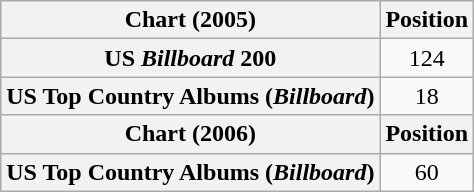<table class="wikitable plainrowheaders" style="text-align:center">
<tr>
<th scope="col">Chart (2005)</th>
<th scope="col">Position</th>
</tr>
<tr>
<th scope="row">US <em>Billboard</em> 200</th>
<td>124</td>
</tr>
<tr>
<th scope="row">US Top Country Albums (<em>Billboard</em>)</th>
<td>18</td>
</tr>
<tr>
<th scope="col">Chart (2006)</th>
<th scope="col">Position</th>
</tr>
<tr>
<th scope="row">US Top Country Albums (<em>Billboard</em>)</th>
<td>60</td>
</tr>
</table>
